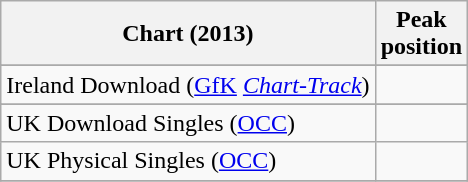<table class="wikitable sortable">
<tr>
<th>Chart (2013)</th>
<th>Peak<br>position</th>
</tr>
<tr>
</tr>
<tr>
<td>Ireland Download (<a href='#'>GfK</a> <em><a href='#'>Chart-Track</a></em>)</td>
<td></td>
</tr>
<tr>
</tr>
<tr>
</tr>
<tr>
<td>UK Download Singles (<a href='#'>OCC</a>)</td>
<td></td>
</tr>
<tr>
<td>UK Physical Singles (<a href='#'>OCC</a>)</td>
<td></td>
</tr>
<tr>
</tr>
</table>
